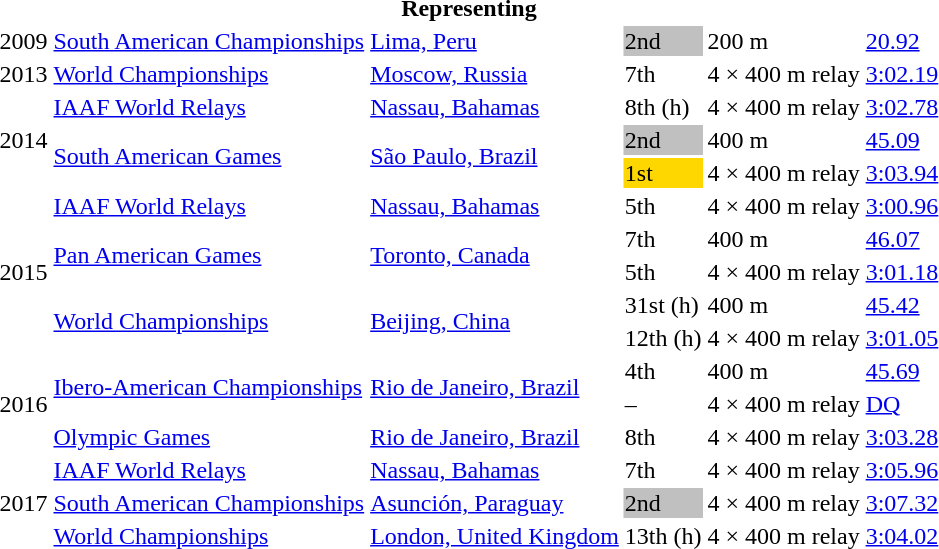<table>
<tr>
<th colspan="6">Representing </th>
</tr>
<tr>
<td>2009</td>
<td><a href='#'>South American Championships</a></td>
<td><a href='#'>Lima, Peru</a></td>
<td bgcolor=silver>2nd</td>
<td>200 m</td>
<td><a href='#'>20.92</a></td>
</tr>
<tr>
<td>2013</td>
<td><a href='#'>World Championships</a></td>
<td><a href='#'>Moscow, Russia</a></td>
<td>7th</td>
<td>4 × 400 m relay</td>
<td><a href='#'>3:02.19</a></td>
</tr>
<tr>
<td rowspan=3>2014</td>
<td><a href='#'>IAAF World Relays</a></td>
<td><a href='#'>Nassau, Bahamas</a></td>
<td>8th (h)</td>
<td>4 × 400 m relay</td>
<td><a href='#'>3:02.78</a></td>
</tr>
<tr>
<td rowspan=2><a href='#'>South American Games</a></td>
<td rowspan=2><a href='#'>São Paulo, Brazil</a></td>
<td bgcolor=silver>2nd</td>
<td>400 m</td>
<td><a href='#'>45.09</a></td>
</tr>
<tr>
<td bgcolor=gold>1st</td>
<td>4 × 400 m relay</td>
<td><a href='#'>3:03.94</a></td>
</tr>
<tr>
<td rowspan=5>2015</td>
<td><a href='#'>IAAF World Relays</a></td>
<td><a href='#'>Nassau, Bahamas</a></td>
<td>5th</td>
<td>4 × 400 m relay</td>
<td><a href='#'>3:00.96</a></td>
</tr>
<tr>
<td rowspan=2><a href='#'>Pan American Games</a></td>
<td rowspan=2><a href='#'>Toronto, Canada</a></td>
<td>7th</td>
<td>400 m</td>
<td><a href='#'>46.07</a></td>
</tr>
<tr>
<td>5th</td>
<td>4 × 400 m relay</td>
<td><a href='#'>3:01.18</a></td>
</tr>
<tr>
<td rowspan=2><a href='#'>World Championships</a></td>
<td rowspan=2><a href='#'>Beijing, China</a></td>
<td>31st (h)</td>
<td>400 m</td>
<td><a href='#'>45.42</a></td>
</tr>
<tr>
<td>12th (h)</td>
<td>4 × 400 m relay</td>
<td><a href='#'>3:01.05</a></td>
</tr>
<tr>
<td rowspan=3>2016</td>
<td rowspan=2><a href='#'>Ibero-American Championships</a></td>
<td rowspan=2><a href='#'>Rio de Janeiro, Brazil</a></td>
<td>4th</td>
<td>400 m</td>
<td><a href='#'>45.69</a></td>
</tr>
<tr>
<td>–</td>
<td>4 × 400 m relay</td>
<td><a href='#'>DQ</a></td>
</tr>
<tr>
<td><a href='#'>Olympic Games</a></td>
<td><a href='#'>Rio de Janeiro, Brazil</a></td>
<td>8th</td>
<td>4 × 400 m relay</td>
<td><a href='#'>3:03.28</a></td>
</tr>
<tr>
<td rowspan=3>2017</td>
<td><a href='#'>IAAF World Relays</a></td>
<td><a href='#'>Nassau, Bahamas</a></td>
<td>7th</td>
<td>4 × 400 m relay</td>
<td><a href='#'>3:05.96</a></td>
</tr>
<tr>
<td><a href='#'>South American Championships</a></td>
<td><a href='#'>Asunción, Paraguay</a></td>
<td bgcolor=silver>2nd</td>
<td>4 × 400 m relay</td>
<td><a href='#'>3:07.32</a></td>
</tr>
<tr>
<td><a href='#'>World Championships</a></td>
<td><a href='#'>London, United Kingdom</a></td>
<td>13th (h)</td>
<td>4 × 400 m relay</td>
<td><a href='#'>3:04.02</a></td>
</tr>
</table>
